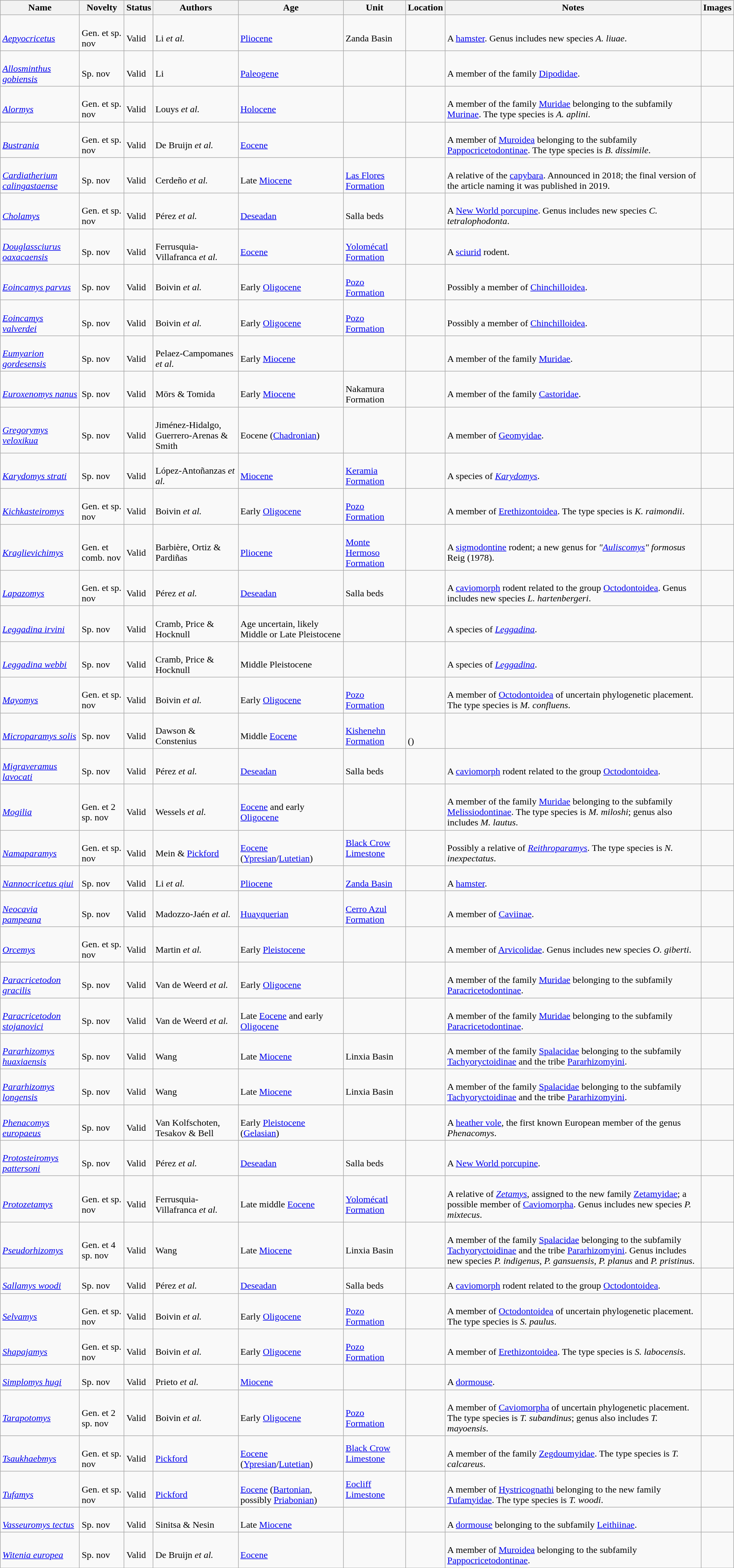<table class="wikitable sortable" align="center" width="100%">
<tr>
<th>Name</th>
<th>Novelty</th>
<th>Status</th>
<th>Authors</th>
<th>Age</th>
<th>Unit</th>
<th>Location</th>
<th>Notes</th>
<th>Images</th>
</tr>
<tr>
<td><br><em><a href='#'>Aepyocricetus</a></em></td>
<td><br>Gen. et sp. nov</td>
<td><br>Valid</td>
<td><br>Li <em>et al.</em></td>
<td><br><a href='#'>Pliocene</a></td>
<td><br>Zanda Basin</td>
<td><br></td>
<td><br>A <a href='#'>hamster</a>. Genus includes new species <em>A. liuae</em>.</td>
<td></td>
</tr>
<tr>
<td><br><em><a href='#'>Allosminthus gobiensis</a></em></td>
<td><br>Sp. nov</td>
<td><br>Valid</td>
<td><br>Li</td>
<td><br><a href='#'>Paleogene</a></td>
<td></td>
<td><br></td>
<td><br>A member of the family <a href='#'>Dipodidae</a>.</td>
<td></td>
</tr>
<tr>
<td><br><em><a href='#'>Alormys</a></em></td>
<td><br>Gen. et sp. nov</td>
<td><br>Valid</td>
<td><br>Louys <em>et al.</em></td>
<td><br><a href='#'>Holocene</a></td>
<td></td>
<td><br></td>
<td><br>A member of the family <a href='#'>Muridae</a> belonging to the subfamily <a href='#'>Murinae</a>. The type species is <em>A. aplini</em>.</td>
<td></td>
</tr>
<tr>
<td><br><em><a href='#'>Bustrania</a></em></td>
<td><br>Gen. et sp. nov</td>
<td><br>Valid</td>
<td><br>De Bruijn <em>et al.</em></td>
<td><br><a href='#'>Eocene</a></td>
<td></td>
<td><br></td>
<td><br>A member of <a href='#'>Muroidea</a> belonging to the subfamily <a href='#'>Pappocricetodontinae</a>. The type species is <em>B. dissimile</em>.</td>
<td></td>
</tr>
<tr>
<td><br><em><a href='#'>Cardiatherium calingastaense</a></em></td>
<td><br>Sp. nov</td>
<td><br>Valid</td>
<td><br>Cerdeño <em>et al.</em></td>
<td><br>Late <a href='#'>Miocene</a></td>
<td><br><a href='#'>Las Flores Formation</a></td>
<td><br></td>
<td><br>A relative of the <a href='#'>capybara</a>. Announced in 2018; the final version of the article naming it was published in 2019.</td>
<td></td>
</tr>
<tr>
<td><br><em><a href='#'>Cholamys</a></em></td>
<td><br>Gen. et sp. nov</td>
<td><br>Valid</td>
<td><br>Pérez <em>et al.</em></td>
<td><br><a href='#'>Deseadan</a></td>
<td><br>Salla beds</td>
<td><br></td>
<td><br>A <a href='#'>New World porcupine</a>. Genus includes new species <em>C. tetralophodonta</em>.</td>
<td></td>
</tr>
<tr>
<td><br><em><a href='#'>Douglassciurus oaxacaensis</a></em></td>
<td><br>Sp. nov</td>
<td><br>Valid</td>
<td><br>Ferrusquia-Villafranca <em>et al.</em></td>
<td><br><a href='#'>Eocene</a></td>
<td><br><a href='#'>Yolomécatl Formation</a></td>
<td><br></td>
<td><br>A <a href='#'>sciurid</a> rodent.</td>
<td></td>
</tr>
<tr>
<td><br><em><a href='#'>Eoincamys parvus</a></em></td>
<td><br>Sp. nov</td>
<td><br>Valid</td>
<td><br>Boivin <em>et al.</em></td>
<td><br>Early <a href='#'>Oligocene</a></td>
<td><br><a href='#'>Pozo Formation</a></td>
<td><br></td>
<td><br>Possibly a member of <a href='#'>Chinchilloidea</a>.</td>
<td></td>
</tr>
<tr>
<td><br><em><a href='#'>Eoincamys valverdei</a></em></td>
<td><br>Sp. nov</td>
<td><br>Valid</td>
<td><br>Boivin <em>et al.</em></td>
<td><br>Early <a href='#'>Oligocene</a></td>
<td><br><a href='#'>Pozo Formation</a></td>
<td><br></td>
<td><br>Possibly a member of <a href='#'>Chinchilloidea</a>.</td>
<td></td>
</tr>
<tr>
<td><br><em><a href='#'>Eumyarion gordesensis</a></em></td>
<td><br>Sp. nov</td>
<td><br>Valid</td>
<td><br>Pelaez-Campomanes <em>et al.</em></td>
<td><br>Early <a href='#'>Miocene</a></td>
<td></td>
<td><br></td>
<td><br>A member of the family <a href='#'>Muridae</a>.</td>
<td></td>
</tr>
<tr>
<td><br><em><a href='#'>Euroxenomys nanus</a></em></td>
<td><br>Sp. nov</td>
<td><br>Valid</td>
<td><br>Mörs & Tomida</td>
<td><br>Early <a href='#'>Miocene</a></td>
<td><br>Nakamura Formation</td>
<td><br></td>
<td><br>A member of the family <a href='#'>Castoridae</a>.</td>
<td></td>
</tr>
<tr>
<td><br><em><a href='#'>Gregorymys veloxikua</a></em></td>
<td><br>Sp. nov</td>
<td><br>Valid</td>
<td><br>Jiménez-Hidalgo, Guerrero-Arenas & Smith</td>
<td><br>Eocene (<a href='#'>Chadronian</a>)</td>
<td></td>
<td><br></td>
<td><br>A member of <a href='#'>Geomyidae</a>.</td>
<td></td>
</tr>
<tr>
<td><br><em><a href='#'>Karydomys strati</a></em></td>
<td><br>Sp. nov</td>
<td><br>Valid</td>
<td><br>López-Antoñanzas <em>et al.</em></td>
<td><br><a href='#'>Miocene</a></td>
<td><br><a href='#'>Keramia Formation</a></td>
<td><br></td>
<td><br>A species of <em><a href='#'>Karydomys</a></em>.</td>
<td></td>
</tr>
<tr>
<td><br><em><a href='#'>Kichkasteiromys</a></em></td>
<td><br>Gen. et sp. nov</td>
<td><br>Valid</td>
<td><br>Boivin <em>et al.</em></td>
<td><br>Early <a href='#'>Oligocene</a></td>
<td><br><a href='#'>Pozo Formation</a></td>
<td><br></td>
<td><br>A member of <a href='#'>Erethizontoidea</a>. The type species is <em>K. raimondii</em>.</td>
<td></td>
</tr>
<tr>
<td><br><em><a href='#'>Kraglievichimys</a></em></td>
<td><br>Gen. et comb. nov</td>
<td><br>Valid</td>
<td><br>Barbière, Ortiz & Pardiñas</td>
<td><br><a href='#'>Pliocene</a></td>
<td><br><a href='#'>Monte Hermoso Formation</a></td>
<td><br></td>
<td><br>A <a href='#'>sigmodontine</a> rodent; a new genus for <em>"<a href='#'>Auliscomys</a>" formosus</em> Reig (1978).</td>
<td></td>
</tr>
<tr>
<td><br><em><a href='#'>Lapazomys</a></em></td>
<td><br>Gen. et sp. nov</td>
<td><br>Valid</td>
<td><br>Pérez <em>et al.</em></td>
<td><br><a href='#'>Deseadan</a></td>
<td><br>Salla beds</td>
<td><br></td>
<td><br>A <a href='#'>caviomorph</a> rodent related to the group <a href='#'>Octodontoidea</a>. Genus includes new species <em>L. hartenbergeri</em>.</td>
<td></td>
</tr>
<tr>
<td><br><em><a href='#'>Leggadina irvini</a></em></td>
<td><br>Sp. nov</td>
<td><br>Valid</td>
<td><br>Cramb, Price & Hocknull</td>
<td><br>Age uncertain, likely Middle or Late Pleistocene</td>
<td></td>
<td><br></td>
<td><br>A species of <em><a href='#'>Leggadina</a></em>.</td>
<td></td>
</tr>
<tr>
<td><br><em><a href='#'>Leggadina webbi</a></em></td>
<td><br>Sp. nov</td>
<td><br>Valid</td>
<td><br>Cramb, Price & Hocknull</td>
<td><br>Middle Pleistocene</td>
<td></td>
<td><br></td>
<td><br>A species of <em><a href='#'>Leggadina</a></em>.</td>
<td></td>
</tr>
<tr>
<td><br><em><a href='#'>Mayomys</a></em></td>
<td><br>Gen. et sp. nov</td>
<td><br>Valid</td>
<td><br>Boivin <em>et al.</em></td>
<td><br>Early <a href='#'>Oligocene</a></td>
<td><br><a href='#'>Pozo Formation</a></td>
<td><br></td>
<td><br>A member of <a href='#'>Octodontoidea</a> of uncertain phylogenetic placement. The type species is <em>M. confluens</em>.</td>
<td></td>
</tr>
<tr>
<td><br><em><a href='#'>Microparamys solis</a></em></td>
<td><br>Sp. nov</td>
<td><br>Valid</td>
<td><br>Dawson & Constenius</td>
<td><br>Middle <a href='#'>Eocene</a></td>
<td><br><a href='#'>Kishenehn Formation</a></td>
<td><br><br>()</td>
<td></td>
<td></td>
</tr>
<tr>
<td><br><em><a href='#'>Migraveramus lavocati</a></em></td>
<td><br>Sp. nov</td>
<td><br>Valid</td>
<td><br>Pérez <em>et al.</em></td>
<td><br><a href='#'>Deseadan</a></td>
<td><br>Salla beds</td>
<td><br></td>
<td><br>A <a href='#'>caviomorph</a> rodent related to the group <a href='#'>Octodontoidea</a>.</td>
<td></td>
</tr>
<tr>
<td><br><em><a href='#'>Mogilia</a></em></td>
<td><br>Gen. et 2 sp. nov</td>
<td><br>Valid</td>
<td><br>Wessels <em>et al.</em></td>
<td><br><a href='#'>Eocene</a> and early <a href='#'>Oligocene</a></td>
<td></td>
<td><br></td>
<td><br>A member of the family <a href='#'>Muridae</a> belonging to the subfamily <a href='#'>Melissiodontinae</a>. The type species is <em>M. miloshi</em>; genus also includes <em>M. lautus</em>.</td>
<td></td>
</tr>
<tr>
<td><br><em><a href='#'>Namaparamys</a></em></td>
<td><br>Gen. et sp. nov</td>
<td><br>Valid</td>
<td><br>Mein & <a href='#'>Pickford</a></td>
<td><br><a href='#'>Eocene</a> (<a href='#'>Ypresian</a>/<a href='#'>Lutetian</a>)</td>
<td><a href='#'>Black Crow Limestone</a></td>
<td><br></td>
<td><br>Possibly a relative of <em><a href='#'>Reithroparamys</a></em>. The type species is <em>N. inexpectatus</em>.</td>
<td></td>
</tr>
<tr>
<td><br><em><a href='#'>Nannocricetus qiui</a></em></td>
<td><br>Sp. nov</td>
<td><br>Valid</td>
<td><br>Li <em>et al.</em></td>
<td><br><a href='#'>Pliocene</a></td>
<td><br><a href='#'>Zanda Basin</a></td>
<td><br></td>
<td><br>A <a href='#'>hamster</a>.</td>
<td></td>
</tr>
<tr>
<td><br><em><a href='#'>Neocavia pampeana</a></em></td>
<td><br>Sp. nov</td>
<td><br>Valid</td>
<td><br>Madozzo-Jaén <em>et al.</em></td>
<td><br><a href='#'>Huayquerian</a></td>
<td><br><a href='#'>Cerro Azul Formation</a></td>
<td><br></td>
<td><br>A member of <a href='#'>Caviinae</a>.</td>
<td></td>
</tr>
<tr>
<td><br><em><a href='#'>Orcemys</a></em></td>
<td><br>Gen. et sp. nov</td>
<td><br>Valid</td>
<td><br>Martin <em>et al.</em></td>
<td><br>Early <a href='#'>Pleistocene</a></td>
<td></td>
<td><br></td>
<td><br>A member of <a href='#'>Arvicolidae</a>. Genus includes new species <em>O. giberti</em>.</td>
<td></td>
</tr>
<tr>
<td><br><em><a href='#'>Paracricetodon gracilis</a></em></td>
<td><br>Sp. nov</td>
<td><br>Valid</td>
<td><br>Van de Weerd <em>et al.</em></td>
<td><br>Early <a href='#'>Oligocene</a></td>
<td></td>
<td><br></td>
<td><br>A member of the family <a href='#'>Muridae</a> belonging to the subfamily <a href='#'>Paracricetodontinae</a>.</td>
<td></td>
</tr>
<tr>
<td><br><em><a href='#'>Paracricetodon stojanovici</a></em></td>
<td><br>Sp. nov</td>
<td><br>Valid</td>
<td><br>Van de Weerd <em>et al.</em></td>
<td><br>Late <a href='#'>Eocene</a> and early <a href='#'>Oligocene</a></td>
<td></td>
<td><br></td>
<td><br>A member of the family <a href='#'>Muridae</a> belonging to the subfamily <a href='#'>Paracricetodontinae</a>.</td>
<td></td>
</tr>
<tr>
<td><br><em><a href='#'>Pararhizomys huaxiaensis</a></em></td>
<td><br>Sp. nov</td>
<td><br>Valid</td>
<td><br>Wang</td>
<td><br>Late <a href='#'>Miocene</a></td>
<td><br>Linxia Basin</td>
<td><br></td>
<td><br>A member of the family <a href='#'>Spalacidae</a> belonging to the subfamily <a href='#'>Tachyoryctoidinae</a> and the tribe <a href='#'>Pararhizomyini</a>.</td>
<td></td>
</tr>
<tr>
<td><br><em><a href='#'>Pararhizomys longensis</a></em></td>
<td><br>Sp. nov</td>
<td><br>Valid</td>
<td><br>Wang</td>
<td><br>Late <a href='#'>Miocene</a></td>
<td><br>Linxia Basin</td>
<td><br></td>
<td><br>A member of the family <a href='#'>Spalacidae</a> belonging to the subfamily <a href='#'>Tachyoryctoidinae</a> and the tribe <a href='#'>Pararhizomyini</a>.</td>
<td></td>
</tr>
<tr>
<td><br><em><a href='#'>Phenacomys europaeus</a></em></td>
<td><br>Sp. nov</td>
<td><br>Valid</td>
<td><br>Van Kolfschoten, Tesakov & Bell</td>
<td><br>Early <a href='#'>Pleistocene</a> (<a href='#'>Gelasian</a>)</td>
<td></td>
<td><br></td>
<td><br>A <a href='#'>heather vole</a>, the first known European member of the genus <em>Phenacomys</em>.</td>
<td></td>
</tr>
<tr>
<td><br><em><a href='#'>Protosteiromys pattersoni</a></em></td>
<td><br>Sp. nov</td>
<td><br>Valid</td>
<td><br>Pérez <em>et al.</em></td>
<td><br><a href='#'>Deseadan</a></td>
<td><br>Salla beds</td>
<td><br></td>
<td><br>A <a href='#'>New World porcupine</a>.</td>
<td></td>
</tr>
<tr>
<td><br><em><a href='#'>Protozetamys</a></em></td>
<td><br>Gen. et sp. nov</td>
<td><br>Valid</td>
<td><br>Ferrusquia-Villafranca <em>et al.</em></td>
<td><br>Late middle <a href='#'>Eocene</a></td>
<td><br><a href='#'>Yolomécatl Formation</a></td>
<td><br></td>
<td><br>A relative of <em><a href='#'>Zetamys</a></em>, assigned to the new family <a href='#'>Zetamyidae</a>; a possible member of <a href='#'>Caviomorpha</a>. Genus includes new species <em>P. mixtecus</em>.</td>
<td></td>
</tr>
<tr>
<td><br><em><a href='#'>Pseudorhizomys</a></em></td>
<td><br>Gen. et 4 sp. nov</td>
<td><br>Valid</td>
<td><br>Wang</td>
<td><br>Late <a href='#'>Miocene</a></td>
<td><br>Linxia Basin</td>
<td><br></td>
<td><br>A member of the family <a href='#'>Spalacidae</a> belonging to the subfamily <a href='#'>Tachyoryctoidinae</a> and the tribe <a href='#'>Pararhizomyini</a>. Genus includes new species <em>P. indigenus</em>, <em>P. gansuensis</em>, <em>P. planus</em> and <em>P. pristinus</em>.</td>
<td></td>
</tr>
<tr>
<td><br><em><a href='#'>Sallamys woodi</a></em></td>
<td><br>Sp. nov</td>
<td><br>Valid</td>
<td><br>Pérez <em>et al.</em></td>
<td><br><a href='#'>Deseadan</a></td>
<td><br>Salla beds</td>
<td><br></td>
<td><br>A <a href='#'>caviomorph</a> rodent related to the group <a href='#'>Octodontoidea</a>.</td>
<td></td>
</tr>
<tr>
<td><br><em><a href='#'>Selvamys</a></em></td>
<td><br>Gen. et sp. nov</td>
<td><br>Valid</td>
<td><br>Boivin <em>et al.</em></td>
<td><br>Early <a href='#'>Oligocene</a></td>
<td><br><a href='#'>Pozo Formation</a></td>
<td><br></td>
<td><br>A member of <a href='#'>Octodontoidea</a> of uncertain phylogenetic placement. The type species is <em>S. paulus</em>.</td>
<td></td>
</tr>
<tr>
<td><br><em><a href='#'>Shapajamys</a></em></td>
<td><br>Gen. et sp. nov</td>
<td><br>Valid</td>
<td><br>Boivin <em>et al.</em></td>
<td><br>Early <a href='#'>Oligocene</a></td>
<td><br><a href='#'>Pozo Formation</a></td>
<td><br></td>
<td><br>A member of <a href='#'>Erethizontoidea</a>. The type species is <em>S. labocensis</em>.</td>
<td></td>
</tr>
<tr>
<td><br><em><a href='#'>Simplomys hugi</a></em></td>
<td><br>Sp. nov</td>
<td><br>Valid</td>
<td><br>Prieto <em>et al.</em></td>
<td><br><a href='#'>Miocene</a></td>
<td></td>
<td><br></td>
<td><br>A <a href='#'>dormouse</a>.</td>
<td></td>
</tr>
<tr>
<td><br><em><a href='#'>Tarapotomys</a></em></td>
<td><br>Gen. et 2 sp. nov</td>
<td><br>Valid</td>
<td><br>Boivin <em>et al.</em></td>
<td><br>Early <a href='#'>Oligocene</a></td>
<td><br><a href='#'>Pozo Formation</a></td>
<td><br></td>
<td><br>A member of <a href='#'>Caviomorpha</a> of uncertain phylogenetic placement. The type species is <em>T. subandinus</em>; genus also includes <em>T. mayoensis</em>.</td>
<td></td>
</tr>
<tr>
<td><br><em><a href='#'>Tsaukhaebmys</a></em></td>
<td><br>Gen. et sp. nov</td>
<td><br>Valid</td>
<td><br><a href='#'>Pickford</a></td>
<td><br><a href='#'>Eocene</a> (<a href='#'>Ypresian</a>/<a href='#'>Lutetian</a>)</td>
<td><a href='#'>Black Crow Limestone</a></td>
<td><br></td>
<td><br>A member of the family <a href='#'>Zegdoumyidae</a>. The type species is <em>T. calcareus</em>.</td>
<td></td>
</tr>
<tr>
<td><br><em><a href='#'>Tufamys</a></em></td>
<td><br>Gen. et sp. nov</td>
<td><br>Valid</td>
<td><br><a href='#'>Pickford</a></td>
<td><br><a href='#'>Eocene</a> (<a href='#'>Bartonian</a>, possibly <a href='#'>Priabonian</a>)</td>
<td><a href='#'>Eocliff Limestone</a></td>
<td><br></td>
<td><br>A member of <a href='#'>Hystricognathi</a> belonging to the new family <a href='#'>Tufamyidae</a>. The type species is <em>T. woodi</em>.</td>
<td></td>
</tr>
<tr>
<td><br><em><a href='#'>Vasseuromys tectus</a></em></td>
<td><br>Sp. nov</td>
<td><br>Valid</td>
<td><br>Sinitsa & Nesin</td>
<td><br>Late <a href='#'>Miocene</a></td>
<td></td>
<td><br></td>
<td><br>A <a href='#'>dormouse</a> belonging to the subfamily <a href='#'>Leithiinae</a>.</td>
<td></td>
</tr>
<tr>
<td><br><em><a href='#'>Witenia europea</a></em></td>
<td><br>Sp. nov</td>
<td><br>Valid</td>
<td><br>De Bruijn <em>et al.</em></td>
<td><br><a href='#'>Eocene</a></td>
<td></td>
<td><br></td>
<td><br>A member of <a href='#'>Muroidea</a> belonging to the subfamily <a href='#'>Pappocricetodontinae</a>.</td>
<td></td>
</tr>
<tr>
</tr>
</table>
